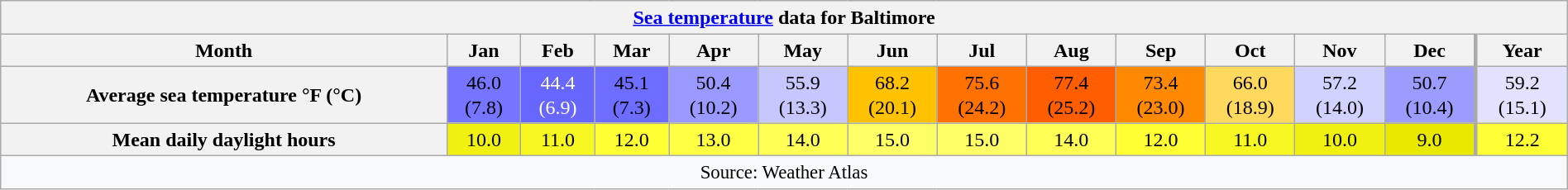<table style="width:100%;text-align:center;line-height:1.2em;margin-left:auto;margin-right:auto" class="wikitable mw-collapsible mw-collapsed">
<tr>
<th Colspan=14><a href='#'>Sea temperature</a> data for Baltimore</th>
</tr>
<tr>
<th>Month</th>
<th>Jan</th>
<th>Feb</th>
<th>Mar</th>
<th>Apr</th>
<th>May</th>
<th>Jun</th>
<th>Jul</th>
<th>Aug</th>
<th>Sep</th>
<th>Oct</th>
<th>Nov</th>
<th>Dec</th>
<th style="border-left-width:medium">Year</th>
</tr>
<tr>
<th>Average sea temperature °F (°C)</th>
<td style="background:#7575FF;color:#000000;">46.0<br>(7.8)</td>
<td style="background:#6767FF;color:#FFFFFF;">44.4<br>(6.9)</td>
<td style="background:#6D6DFF;color:#000000;">45.1<br>(7.3)</td>
<td style="background:#9999FF;color:#000000;">50.4<br>(10.2)</td>
<td style="background:#C7C7FF;color:#000000;">55.9<br>(13.3)</td>
<td style="background:#FFC200;color:#000000;">68.2<br>(20.1)</td>
<td style="background:#FF7100;color:#000000;">75.6<br>(24.2)</td>
<td style="background:#FF5E00;color:#000000;">77.4<br>(25.2)</td>
<td style="background:#FF8900;color:#000000;">73.4<br>(23.0)</td>
<td style="background:#FFD95D;color:#000000;">66.0<br>(18.9)</td>
<td style="background:#D2D2FF;color:#000000;">57.2<br>(14.0)</td>
<td style="background:#9C9CFF;color:#000000;">50.7<br>(10.4)</td>
<td style="background:#E2E2FF;color:#000000;border-left-width:medium">59.2<br>(15.1)</td>
</tr>
<tr>
<th>Mean daily daylight hours</th>
<td style="background:#F0F011;color:#000000;">10.0</td>
<td style="background:#F7F722;color:#000000;">11.0</td>
<td style="background:#FFFF33;color:#000000;">12.0</td>
<td style="background:#FFFF44;color:#000000;">13.0</td>
<td style="background:#FFFF55;color:#000000;">14.0</td>
<td style="background:#FFFF66;color:#000000;">15.0</td>
<td style="background:#FFFF66;color:#000000;">15.0</td>
<td style="background:#FFFF55;color:#000000;">14.0</td>
<td style="background:#FFFF33;color:#000000;">12.0</td>
<td style="background:#F7F722;color:#000000;">11.0</td>
<td style="background:#F0F011;color:#000000;">10.0</td>
<td style="background:#E9E900;color:#000000;">9.0</td>
<td style="background:#FFFF35;color:#000000;border-left-width:medium">12.2</td>
</tr>
<tr>
<th Colspan=14 style="background:#f8f9fa;font-weight:normal;font-size:95%;">Source: Weather Atlas</th>
</tr>
</table>
